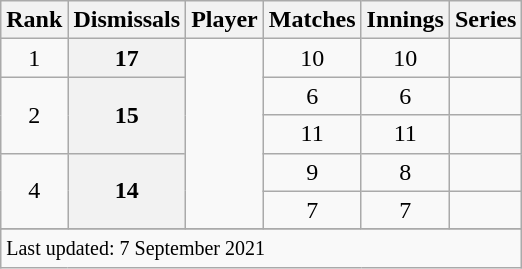<table class="wikitable plainrowheaders sortable">
<tr>
<th scope=col>Rank</th>
<th scope=col>Dismissals</th>
<th scope=col>Player</th>
<th scope=col>Matches</th>
<th scope=col>Innings</th>
<th scope=col>Series</th>
</tr>
<tr>
<td align=center>1</td>
<th scope=row style=text-align:center;>17</th>
<td rowspan=5></td>
<td align=center>10</td>
<td align=center>10</td>
<td></td>
</tr>
<tr>
<td align=center rowspan=2>2</td>
<th scope=row style=text-align:center; rowspan=2>15</th>
<td align=center>6</td>
<td align=center>6</td>
<td></td>
</tr>
<tr>
<td align=center>11</td>
<td align=center>11</td>
<td></td>
</tr>
<tr>
<td align=center rowspan=2>4</td>
<th scope=row style=text-align:center; rowspan=2>14</th>
<td align=center>9</td>
<td align=center>8</td>
<td></td>
</tr>
<tr>
<td align=center>7</td>
<td align=center>7</td>
<td></td>
</tr>
<tr>
</tr>
<tr class=sortbottom>
<td colspan=6><small>Last updated: 7 September 2021</small></td>
</tr>
</table>
